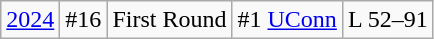<table class="wikitable">
<tr style="text-align:center;">
<td><a href='#'>2024</a></td>
<td>#16</td>
<td>First Round</td>
<td>#1 <a href='#'>UConn</a></td>
<td>L 52–91</td>
</tr>
</table>
